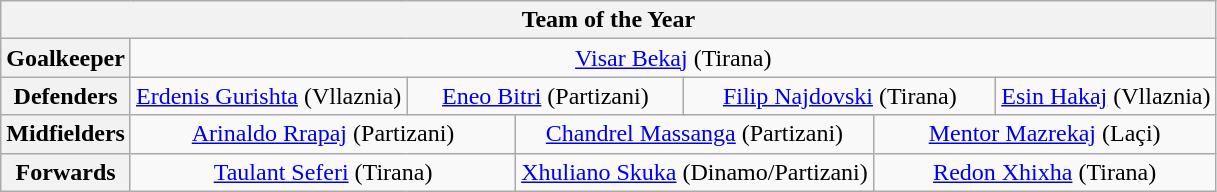<table class="wikitable" style="text-align:center">
<tr>
<th colspan="13">Team of the Year</th>
</tr>
<tr>
<th>Goalkeeper</th>
<td colspan="12"> <a href='#'>Visar Bekaj</a> (Tirana)</td>
</tr>
<tr>
<th>Defenders</th>
<td colspan="3"> <a href='#'>Erdenis Gurishta</a> (Vllaznia)</td>
<td colspan="3"> <a href='#'>Eneo Bitri</a> (Partizani)</td>
<td colspan="3"> <a href='#'>Filip Najdovski</a> (Tirana)</td>
<td colspan="3"> <a href='#'>Esin Hakaj</a> (Vllaznia)</td>
</tr>
<tr>
<th>Midfielders</th>
<td colspan="4"> <a href='#'>Arinaldo Rrapaj</a> (Partizani)</td>
<td colspan="4"> <a href='#'>Chandrel Massanga</a> (Partizani)</td>
<td colspan="4"> <a href='#'>Mentor Mazrekaj</a> (Laçi)</td>
</tr>
<tr>
<th>Forwards</th>
<td colspan="4"> <a href='#'>Taulant Seferi</a> (Tirana)</td>
<td colspan="4"> <a href='#'>Xhuliano Skuka</a> (Dinamo/Partizani)</td>
<td colspan="4"> <a href='#'>Redon Xhixha</a> (Tirana)</td>
</tr>
</table>
